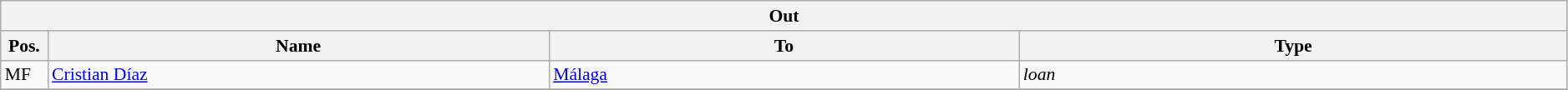<table class="wikitable" style="font-size:90%;width:99%;">
<tr>
<th colspan="4">Out</th>
</tr>
<tr>
<th width=3%>Pos.</th>
<th width=32%>Name</th>
<th width=30%>To</th>
<th width=35%>Type</th>
</tr>
<tr>
<td>MF</td>
<td><a href='#'>Cristian Díaz</a></td>
<td><a href='#'>Málaga</a></td>
<td><em>loan</em></td>
</tr>
<tr>
</tr>
</table>
